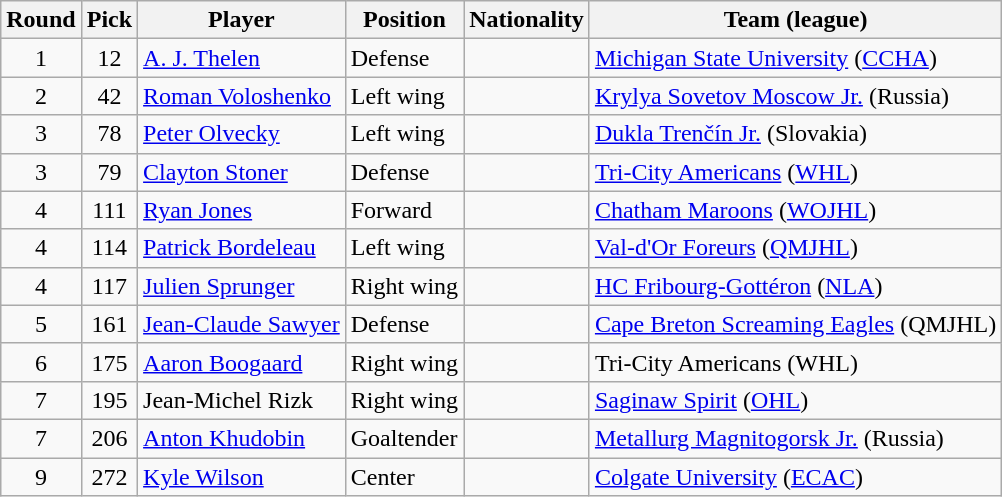<table class="wikitable" style="text-align:left">
<tr>
<th>Round</th>
<th>Pick</th>
<th>Player</th>
<th>Position</th>
<th>Nationality</th>
<th>Team (league)</th>
</tr>
<tr>
<td style="text-align:center">1</td>
<td style="text-align:center">12</td>
<td><a href='#'>A. J. Thelen</a></td>
<td>Defense</td>
<td></td>
<td><a href='#'>Michigan State University</a> (<a href='#'>CCHA</a>)</td>
</tr>
<tr>
<td style="text-align:center">2</td>
<td style="text-align:center">42</td>
<td><a href='#'>Roman Voloshenko</a></td>
<td>Left wing</td>
<td></td>
<td><a href='#'>Krylya Sovetov Moscow Jr.</a> (Russia)</td>
</tr>
<tr>
<td style="text-align:center">3</td>
<td style="text-align:center">78</td>
<td><a href='#'>Peter Olvecky</a></td>
<td>Left wing</td>
<td></td>
<td><a href='#'>Dukla Trenčín Jr.</a> (Slovakia)</td>
</tr>
<tr>
<td style="text-align:center">3</td>
<td style="text-align:center">79</td>
<td><a href='#'>Clayton Stoner</a></td>
<td>Defense</td>
<td></td>
<td><a href='#'>Tri-City Americans</a> (<a href='#'>WHL</a>)</td>
</tr>
<tr>
<td style="text-align:center">4</td>
<td style="text-align:center">111</td>
<td><a href='#'>Ryan Jones</a></td>
<td>Forward</td>
<td></td>
<td><a href='#'>Chatham Maroons</a> (<a href='#'>WOJHL</a>)</td>
</tr>
<tr>
<td style="text-align:center">4</td>
<td style="text-align:center">114</td>
<td><a href='#'>Patrick Bordeleau</a></td>
<td>Left wing</td>
<td></td>
<td><a href='#'>Val-d'Or Foreurs</a> (<a href='#'>QMJHL</a>)</td>
</tr>
<tr>
<td style="text-align:center">4</td>
<td style="text-align:center">117</td>
<td><a href='#'>Julien Sprunger</a></td>
<td>Right wing</td>
<td></td>
<td><a href='#'>HC Fribourg-Gottéron</a> (<a href='#'>NLA</a>)</td>
</tr>
<tr>
<td style="text-align:center">5</td>
<td style="text-align:center">161</td>
<td><a href='#'>Jean-Claude Sawyer</a></td>
<td>Defense</td>
<td></td>
<td><a href='#'>Cape Breton Screaming Eagles</a> (QMJHL)</td>
</tr>
<tr>
<td style="text-align:center">6</td>
<td style="text-align:center">175</td>
<td><a href='#'>Aaron Boogaard</a></td>
<td>Right wing</td>
<td></td>
<td>Tri-City Americans (WHL)</td>
</tr>
<tr>
<td style="text-align:center">7</td>
<td style="text-align:center">195</td>
<td>Jean-Michel Rizk</td>
<td>Right wing</td>
<td></td>
<td><a href='#'>Saginaw Spirit</a> (<a href='#'>OHL</a>)</td>
</tr>
<tr>
<td style="text-align:center">7</td>
<td style="text-align:center">206</td>
<td><a href='#'>Anton Khudobin</a></td>
<td>Goaltender</td>
<td></td>
<td><a href='#'>Metallurg Magnitogorsk Jr.</a> (Russia)</td>
</tr>
<tr>
<td style="text-align:center">9</td>
<td style="text-align:center">272</td>
<td><a href='#'>Kyle Wilson</a></td>
<td>Center</td>
<td></td>
<td><a href='#'>Colgate University</a> (<a href='#'>ECAC</a>)</td>
</tr>
</table>
